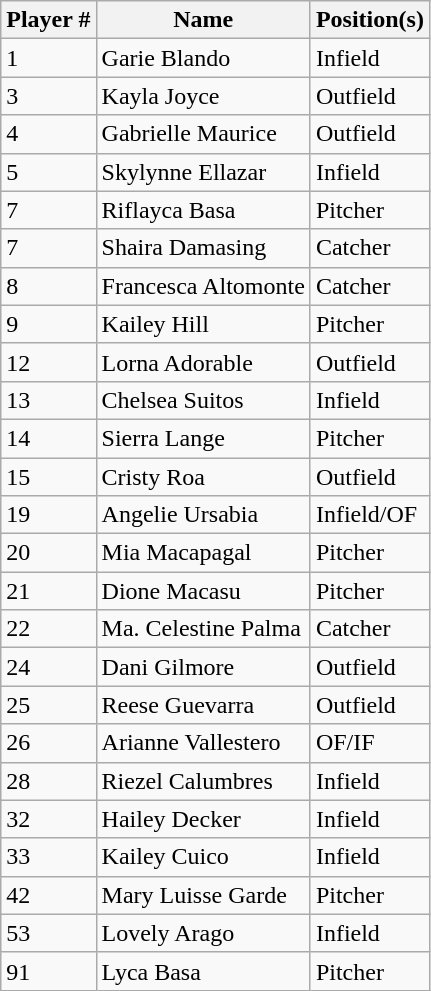<table class="wikitable">
<tr>
<th>Player #</th>
<th>Name<span></span></th>
<th>Position(s)<span></span></th>
</tr>
<tr>
<td>1</td>
<td>Garie Blando</td>
<td>Infield</td>
</tr>
<tr>
<td>3</td>
<td>Kayla Joyce</td>
<td>Outfield</td>
</tr>
<tr>
<td>4</td>
<td>Gabrielle Maurice</td>
<td>Outfield</td>
</tr>
<tr>
<td>5</td>
<td>Skylynne Ellazar</td>
<td>Infield</td>
</tr>
<tr>
<td>7</td>
<td>Riflayca Basa</td>
<td>Pitcher</td>
</tr>
<tr>
<td>7</td>
<td>Shaira Damasing</td>
<td>Catcher</td>
</tr>
<tr>
<td>8</td>
<td>Francesca Altomonte</td>
<td>Catcher</td>
</tr>
<tr>
<td>9</td>
<td>Kailey Hill</td>
<td>Pitcher</td>
</tr>
<tr>
<td>12</td>
<td>Lorna Adorable</td>
<td>Outfield</td>
</tr>
<tr>
<td>13</td>
<td>Chelsea Suitos</td>
<td>Infield</td>
</tr>
<tr>
<td>14</td>
<td>Sierra Lange</td>
<td>Pitcher</td>
</tr>
<tr>
<td>15</td>
<td>Cristy Roa</td>
<td>Outfield</td>
</tr>
<tr>
<td>19</td>
<td>Angelie Ursabia</td>
<td>Infield/OF</td>
</tr>
<tr>
<td>20</td>
<td>Mia Macapagal</td>
<td>Pitcher</td>
</tr>
<tr>
<td>21</td>
<td>Dione Macasu</td>
<td>Pitcher</td>
</tr>
<tr>
<td>22</td>
<td>Ma. Celestine Palma</td>
<td>Catcher</td>
</tr>
<tr>
<td>24</td>
<td>Dani Gilmore</td>
<td>Outfield</td>
</tr>
<tr>
<td>25</td>
<td>Reese Guevarra</td>
<td>Outfield</td>
</tr>
<tr>
<td>26</td>
<td>Arianne Vallestero</td>
<td>OF/IF</td>
</tr>
<tr>
<td>28</td>
<td>Riezel Calumbres</td>
<td>Infield</td>
</tr>
<tr>
<td>32</td>
<td>Hailey Decker</td>
<td>Infield</td>
</tr>
<tr>
<td>33</td>
<td>Kailey Cuico</td>
<td>Infield</td>
</tr>
<tr>
<td>42</td>
<td>Mary Luisse Garde</td>
<td>Pitcher</td>
</tr>
<tr>
<td>53</td>
<td>Lovely Arago</td>
<td>Infield</td>
</tr>
<tr>
<td>91</td>
<td>Lyca Basa</td>
<td>Pitcher</td>
</tr>
</table>
